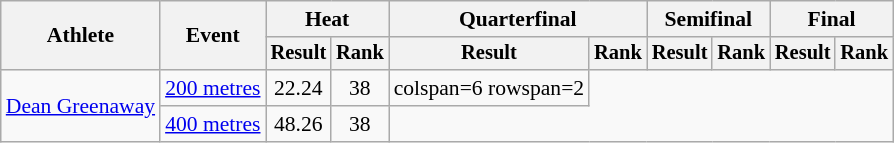<table class=wikitable style=font-size:90%>
<tr>
<th rowspan=2>Athlete</th>
<th rowspan=2>Event</th>
<th colspan=2>Heat</th>
<th colspan=2>Quarterfinal</th>
<th colspan=2>Semifinal</th>
<th colspan=2>Final</th>
</tr>
<tr style=font-size:95%>
<th>Result</th>
<th>Rank</th>
<th>Result</th>
<th>Rank</th>
<th>Result</th>
<th>Rank</th>
<th>Result</th>
<th>Rank</th>
</tr>
<tr align=center>
<td align=left rowspan=2><a href='#'>Dean Greenaway</a></td>
<td align=left><a href='#'>200 metres</a></td>
<td>22.24</td>
<td>38</td>
<td>colspan=6 rowspan=2 </td>
</tr>
<tr align=center>
<td align=left><a href='#'>400 metres</a></td>
<td>48.26</td>
<td>38</td>
</tr>
</table>
